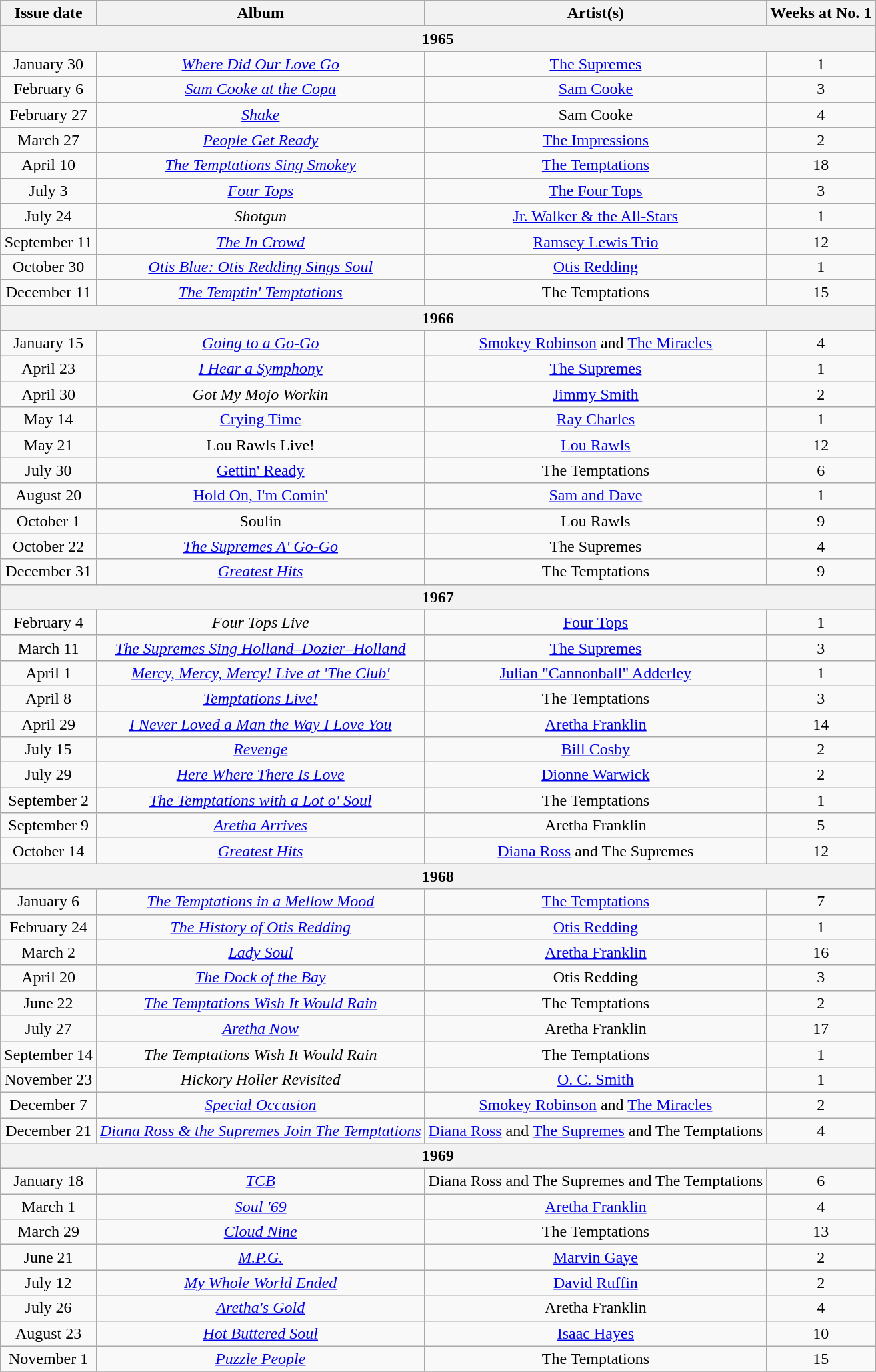<table class="wikitable" style="text-align: center;">
<tr>
<th>Issue date</th>
<th>Album</th>
<th>Artist(s)</th>
<th>Weeks at No. 1</th>
</tr>
<tr>
<th colspan=4>1965</th>
</tr>
<tr>
<td>January 30</td>
<td><em><a href='#'>Where Did Our Love Go</a></em></td>
<td><a href='#'>The Supremes</a></td>
<td>1</td>
</tr>
<tr>
<td>February 6</td>
<td><em><a href='#'>Sam Cooke at the Copa</a></em></td>
<td><a href='#'>Sam Cooke</a></td>
<td>3</td>
</tr>
<tr>
<td>February 27</td>
<td><em><a href='#'>Shake</a></em></td>
<td>Sam Cooke</td>
<td>4</td>
</tr>
<tr>
<td>March 27</td>
<td><em><a href='#'>People Get Ready</a></em></td>
<td><a href='#'>The Impressions</a></td>
<td>2</td>
</tr>
<tr>
<td>April 10</td>
<td><em><a href='#'>The Temptations Sing Smokey</a></em></td>
<td><a href='#'>The Temptations</a></td>
<td>18</td>
</tr>
<tr>
<td>July 3</td>
<td><em><a href='#'>Four Tops</a></em></td>
<td><a href='#'>The Four Tops</a></td>
<td>3</td>
</tr>
<tr>
<td>July 24</td>
<td><em>Shotgun</em></td>
<td><a href='#'>Jr. Walker & the All-Stars</a></td>
<td>1</td>
</tr>
<tr>
<td>September 11</td>
<td><em><a href='#'>The In Crowd</a></em></td>
<td><a href='#'>Ramsey Lewis Trio</a></td>
<td>12</td>
</tr>
<tr>
<td>October 30</td>
<td><em><a href='#'>Otis Blue: Otis Redding Sings Soul</a></em></td>
<td><a href='#'>Otis Redding</a></td>
<td>1</td>
</tr>
<tr>
<td>December 11</td>
<td><em><a href='#'>The Temptin' Temptations</a></em></td>
<td>The Temptations</td>
<td>15</td>
</tr>
<tr>
<th colspan=4>1966</th>
</tr>
<tr>
<td>January 15</td>
<td><em><a href='#'>Going to a Go-Go</a></em></td>
<td><a href='#'>Smokey Robinson</a> and <a href='#'>The Miracles</a></td>
<td>4</td>
</tr>
<tr>
<td>April 23</td>
<td><em><a href='#'>I Hear a Symphony</a></em></td>
<td><a href='#'>The Supremes</a></td>
<td>1</td>
</tr>
<tr>
<td>April 30</td>
<td><em>Got My Mojo Workin<strong></td>
<td><a href='#'>Jimmy Smith</a></td>
<td>2</td>
</tr>
<tr>
<td>May 14</td>
<td></em><a href='#'>Crying Time</a><em></td>
<td><a href='#'>Ray Charles</a></td>
<td>1</td>
</tr>
<tr>
<td>May 21</td>
<td></em>Lou Rawls Live!<em></td>
<td><a href='#'>Lou Rawls</a></td>
<td>12</td>
</tr>
<tr>
<td>July 30</td>
<td></em><a href='#'>Gettin' Ready</a><em></td>
<td>The Temptations</td>
<td>6</td>
</tr>
<tr>
<td>August 20</td>
<td></em><a href='#'>Hold On, I'm Comin'</a><em></td>
<td><a href='#'>Sam and Dave</a></td>
<td>1</td>
</tr>
<tr>
<td>October 1</td>
<td></em>Soulin</strong></td>
<td>Lou Rawls</td>
<td>9</td>
</tr>
<tr>
<td>October 22</td>
<td><em><a href='#'>The Supremes A' Go-Go</a></em></td>
<td>The Supremes</td>
<td>4</td>
</tr>
<tr>
<td>December 31</td>
<td><em><a href='#'>Greatest Hits</a></em></td>
<td>The Temptations</td>
<td>9</td>
</tr>
<tr>
<th colspan=4>1967</th>
</tr>
<tr>
<td>February 4</td>
<td><em>Four Tops Live</em></td>
<td><a href='#'>Four Tops</a></td>
<td>1</td>
</tr>
<tr>
<td>March 11</td>
<td><em><a href='#'>The Supremes Sing Holland–Dozier–Holland</a></em></td>
<td><a href='#'>The Supremes</a></td>
<td>3</td>
</tr>
<tr>
<td>April 1</td>
<td><em><a href='#'>Mercy, Mercy, Mercy! Live at 'The Club'</a></em></td>
<td><a href='#'>Julian "Cannonball" Adderley</a></td>
<td>1</td>
</tr>
<tr>
<td>April 8</td>
<td><em><a href='#'>Temptations Live!</a></em></td>
<td>The Temptations</td>
<td>3</td>
</tr>
<tr>
<td>April 29</td>
<td><em><a href='#'>I Never Loved a Man the Way I Love You</a></em></td>
<td><a href='#'>Aretha Franklin</a></td>
<td>14</td>
</tr>
<tr>
<td>July 15</td>
<td><em><a href='#'>Revenge</a></em></td>
<td><a href='#'>Bill Cosby</a></td>
<td>2</td>
</tr>
<tr>
<td>July 29</td>
<td><em><a href='#'>Here Where There Is Love</a></em></td>
<td><a href='#'>Dionne Warwick</a></td>
<td>2</td>
</tr>
<tr>
<td>September 2</td>
<td><em><a href='#'>The Temptations with a Lot o' Soul</a></em></td>
<td>The Temptations</td>
<td>1</td>
</tr>
<tr>
<td>September 9</td>
<td><em><a href='#'>Aretha Arrives</a></em></td>
<td>Aretha Franklin</td>
<td>5</td>
</tr>
<tr>
<td>October 14</td>
<td><em><a href='#'>Greatest Hits</a></em></td>
<td><a href='#'>Diana Ross</a> and The Supremes</td>
<td>12</td>
</tr>
<tr>
<th colspan=4>1968</th>
</tr>
<tr>
<td>January 6</td>
<td><em><a href='#'>The Temptations in a Mellow Mood</a></em></td>
<td><a href='#'>The Temptations</a></td>
<td>7</td>
</tr>
<tr>
<td>February 24</td>
<td><em><a href='#'>The History of Otis Redding</a></em></td>
<td><a href='#'>Otis Redding</a></td>
<td>1</td>
</tr>
<tr>
<td>March 2</td>
<td><em><a href='#'>Lady Soul</a></em></td>
<td><a href='#'>Aretha Franklin</a></td>
<td>16</td>
</tr>
<tr>
<td>April 20</td>
<td><em><a href='#'>The Dock of the Bay</a></em></td>
<td>Otis Redding</td>
<td>3</td>
</tr>
<tr>
<td>June 22</td>
<td><em><a href='#'>The Temptations Wish It Would Rain</a></em></td>
<td>The Temptations</td>
<td>2</td>
</tr>
<tr>
<td>July 27</td>
<td><em><a href='#'>Aretha Now</a></em></td>
<td>Aretha Franklin</td>
<td>17</td>
</tr>
<tr>
<td>September 14</td>
<td><em>The Temptations Wish It Would Rain</em></td>
<td>The Temptations</td>
<td>1</td>
</tr>
<tr>
<td>November 23</td>
<td><em>Hickory Holler Revisited</em></td>
<td><a href='#'>O. C. Smith</a></td>
<td>1</td>
</tr>
<tr>
<td>December 7</td>
<td><em><a href='#'>Special Occasion</a></em></td>
<td><a href='#'>Smokey Robinson</a> and <a href='#'>The Miracles</a></td>
<td>2</td>
</tr>
<tr>
<td>December 21</td>
<td><em><a href='#'>Diana Ross & the Supremes Join The Temptations</a></em></td>
<td><a href='#'>Diana Ross</a> and <a href='#'>The Supremes</a> and The Temptations</td>
<td>4</td>
</tr>
<tr>
<th colspan=4>1969</th>
</tr>
<tr>
<td>January 18</td>
<td><em><a href='#'>TCB</a></em></td>
<td>Diana Ross and The Supremes and The Temptations</td>
<td>6</td>
</tr>
<tr>
<td>March 1</td>
<td><em><a href='#'>Soul '69</a></em></td>
<td><a href='#'>Aretha Franklin</a></td>
<td>4</td>
</tr>
<tr>
<td>March 29</td>
<td><em><a href='#'>Cloud Nine</a></em></td>
<td>The Temptations</td>
<td>13</td>
</tr>
<tr>
<td>June 21</td>
<td><em><a href='#'>M.P.G.</a></em></td>
<td><a href='#'>Marvin Gaye</a></td>
<td>2</td>
</tr>
<tr>
<td>July 12</td>
<td><em><a href='#'>My Whole World Ended</a></em></td>
<td><a href='#'>David Ruffin</a></td>
<td>2</td>
</tr>
<tr>
<td>July 26</td>
<td><em><a href='#'>Aretha's Gold</a></em></td>
<td>Aretha Franklin</td>
<td>4</td>
</tr>
<tr>
<td>August 23</td>
<td><em><a href='#'>Hot Buttered Soul</a></em></td>
<td><a href='#'>Isaac Hayes</a></td>
<td>10</td>
</tr>
<tr>
<td>November 1</td>
<td><em><a href='#'>Puzzle People</a></em></td>
<td>The Temptations</td>
<td>15</td>
</tr>
<tr>
</tr>
</table>
